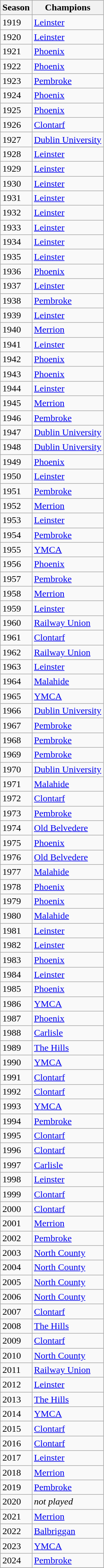<table class="wikitable">
<tr>
<th>Season</th>
<th>Champions</th>
</tr>
<tr>
<td>1919</td>
<td><a href='#'>Leinster</a></td>
</tr>
<tr>
<td>1920</td>
<td><a href='#'>Leinster</a></td>
</tr>
<tr>
<td>1921</td>
<td><a href='#'>Phoenix</a></td>
</tr>
<tr>
<td>1922</td>
<td><a href='#'>Phoenix</a></td>
</tr>
<tr>
<td>1923</td>
<td><a href='#'>Pembroke</a></td>
</tr>
<tr>
<td>1924</td>
<td><a href='#'>Phoenix</a></td>
</tr>
<tr>
<td>1925</td>
<td><a href='#'>Phoenix</a></td>
</tr>
<tr>
<td>1926</td>
<td><a href='#'>Clontarf</a></td>
</tr>
<tr>
<td>1927</td>
<td><a href='#'>Dublin University</a></td>
</tr>
<tr>
<td>1928</td>
<td><a href='#'>Leinster</a></td>
</tr>
<tr>
<td>1929</td>
<td><a href='#'>Leinster</a></td>
</tr>
<tr>
<td>1930</td>
<td><a href='#'>Leinster</a></td>
</tr>
<tr>
<td>1931</td>
<td><a href='#'>Leinster</a></td>
</tr>
<tr>
<td>1932</td>
<td><a href='#'>Leinster</a></td>
</tr>
<tr>
<td>1933</td>
<td><a href='#'>Leinster</a></td>
</tr>
<tr>
<td>1934</td>
<td><a href='#'>Leinster</a></td>
</tr>
<tr>
<td>1935</td>
<td><a href='#'>Leinster</a></td>
</tr>
<tr>
<td>1936</td>
<td><a href='#'>Phoenix</a></td>
</tr>
<tr>
<td>1937</td>
<td><a href='#'>Leinster</a></td>
</tr>
<tr>
<td>1938</td>
<td><a href='#'>Pembroke</a></td>
</tr>
<tr>
<td>1939</td>
<td><a href='#'>Leinster</a></td>
</tr>
<tr>
<td>1940</td>
<td><a href='#'>Merrion</a></td>
</tr>
<tr>
<td>1941</td>
<td><a href='#'>Leinster</a></td>
</tr>
<tr>
<td>1942</td>
<td><a href='#'>Phoenix</a></td>
</tr>
<tr>
<td>1943</td>
<td><a href='#'>Phoenix</a></td>
</tr>
<tr>
<td>1944</td>
<td><a href='#'>Leinster</a></td>
</tr>
<tr>
<td>1945</td>
<td><a href='#'>Merrion</a></td>
</tr>
<tr>
<td>1946</td>
<td><a href='#'>Pembroke</a></td>
</tr>
<tr>
<td>1947</td>
<td><a href='#'>Dublin University</a></td>
</tr>
<tr>
<td>1948</td>
<td><a href='#'>Dublin University</a></td>
</tr>
<tr>
<td>1949</td>
<td><a href='#'>Phoenix</a></td>
</tr>
<tr>
<td>1950</td>
<td><a href='#'>Leinster</a></td>
</tr>
<tr>
<td>1951</td>
<td><a href='#'>Pembroke</a></td>
</tr>
<tr>
<td>1952</td>
<td><a href='#'>Merrion</a></td>
</tr>
<tr>
<td>1953</td>
<td><a href='#'>Leinster</a></td>
</tr>
<tr>
<td>1954</td>
<td><a href='#'>Pembroke</a></td>
</tr>
<tr>
<td>1955</td>
<td><a href='#'>YMCA</a></td>
</tr>
<tr>
<td>1956</td>
<td><a href='#'>Phoenix</a></td>
</tr>
<tr>
<td>1957</td>
<td><a href='#'>Pembroke</a></td>
</tr>
<tr>
<td>1958</td>
<td><a href='#'>Merrion</a></td>
</tr>
<tr>
<td>1959</td>
<td><a href='#'>Leinster</a></td>
</tr>
<tr>
<td>1960</td>
<td><a href='#'>Railway Union</a></td>
</tr>
<tr>
<td>1961</td>
<td><a href='#'>Clontarf</a></td>
</tr>
<tr>
<td>1962</td>
<td><a href='#'>Railway Union</a></td>
</tr>
<tr>
<td>1963</td>
<td><a href='#'>Leinster</a></td>
</tr>
<tr>
<td>1964</td>
<td><a href='#'>Malahide</a></td>
</tr>
<tr>
<td>1965</td>
<td><a href='#'>YMCA</a></td>
</tr>
<tr>
<td>1966</td>
<td><a href='#'>Dublin University</a></td>
</tr>
<tr>
<td>1967</td>
<td><a href='#'>Pembroke</a></td>
</tr>
<tr>
<td>1968</td>
<td><a href='#'>Pembroke</a></td>
</tr>
<tr>
<td>1969</td>
<td><a href='#'>Pembroke</a></td>
</tr>
<tr>
<td>1970</td>
<td><a href='#'>Dublin University</a></td>
</tr>
<tr>
<td>1971</td>
<td><a href='#'>Malahide</a></td>
</tr>
<tr>
<td>1972</td>
<td><a href='#'>Clontarf</a></td>
</tr>
<tr>
<td>1973</td>
<td><a href='#'>Pembroke</a></td>
</tr>
<tr>
<td>1974</td>
<td><a href='#'>Old Belvedere</a></td>
</tr>
<tr>
<td>1975</td>
<td><a href='#'>Phoenix</a></td>
</tr>
<tr>
<td>1976</td>
<td><a href='#'>Old Belvedere</a></td>
</tr>
<tr>
<td>1977</td>
<td><a href='#'>Malahide</a></td>
</tr>
<tr>
<td>1978</td>
<td><a href='#'>Phoenix</a></td>
</tr>
<tr>
<td>1979</td>
<td><a href='#'>Phoenix</a></td>
</tr>
<tr>
<td>1980</td>
<td><a href='#'>Malahide</a></td>
</tr>
<tr>
<td>1981</td>
<td><a href='#'>Leinster</a></td>
</tr>
<tr>
<td>1982</td>
<td><a href='#'>Leinster</a></td>
</tr>
<tr>
<td>1983</td>
<td><a href='#'>Phoenix</a></td>
</tr>
<tr>
<td>1984</td>
<td><a href='#'>Leinster</a></td>
</tr>
<tr>
<td>1985</td>
<td><a href='#'>Phoenix</a></td>
</tr>
<tr>
<td>1986</td>
<td><a href='#'>YMCA</a></td>
</tr>
<tr>
<td>1987</td>
<td><a href='#'>Phoenix</a></td>
</tr>
<tr>
<td>1988</td>
<td><a href='#'>Carlisle</a></td>
</tr>
<tr>
<td>1989</td>
<td><a href='#'>The Hills</a></td>
</tr>
<tr>
<td>1990</td>
<td><a href='#'>YMCA</a></td>
</tr>
<tr>
<td>1991</td>
<td><a href='#'>Clontarf</a></td>
</tr>
<tr>
<td>1992</td>
<td><a href='#'>Clontarf</a></td>
</tr>
<tr>
<td>1993</td>
<td><a href='#'>YMCA</a></td>
</tr>
<tr>
<td>1994</td>
<td><a href='#'>Pembroke</a></td>
</tr>
<tr>
<td>1995</td>
<td><a href='#'>Clontarf</a></td>
</tr>
<tr>
<td>1996</td>
<td><a href='#'>Clontarf</a></td>
</tr>
<tr>
<td>1997</td>
<td><a href='#'>Carlisle</a></td>
</tr>
<tr>
<td>1998</td>
<td><a href='#'>Leinster</a></td>
</tr>
<tr>
<td>1999</td>
<td><a href='#'>Clontarf</a></td>
</tr>
<tr>
<td>2000</td>
<td><a href='#'>Clontarf</a></td>
</tr>
<tr>
<td>2001</td>
<td><a href='#'>Merrion</a></td>
</tr>
<tr>
<td>2002</td>
<td><a href='#'>Pembroke</a></td>
</tr>
<tr>
<td>2003</td>
<td><a href='#'>North County</a></td>
</tr>
<tr>
<td>2004</td>
<td><a href='#'>North County</a></td>
</tr>
<tr>
<td>2005</td>
<td><a href='#'>North County</a></td>
</tr>
<tr>
<td>2006</td>
<td><a href='#'>North County</a></td>
</tr>
<tr>
<td>2007</td>
<td><a href='#'>Clontarf</a></td>
</tr>
<tr>
<td>2008</td>
<td><a href='#'>The Hills</a></td>
</tr>
<tr>
<td>2009</td>
<td><a href='#'>Clontarf</a></td>
</tr>
<tr>
<td>2010</td>
<td><a href='#'>North County</a></td>
</tr>
<tr>
<td>2011</td>
<td><a href='#'>Railway Union</a></td>
</tr>
<tr>
<td>2012</td>
<td><a href='#'>Leinster</a></td>
</tr>
<tr>
<td>2013</td>
<td><a href='#'>The Hills</a></td>
</tr>
<tr>
<td>2014</td>
<td><a href='#'>YMCA</a></td>
</tr>
<tr>
<td>2015</td>
<td><a href='#'>Clontarf</a></td>
</tr>
<tr>
<td>2016</td>
<td><a href='#'>Clontarf</a></td>
</tr>
<tr>
<td>2017</td>
<td><a href='#'>Leinster</a></td>
</tr>
<tr>
<td>2018</td>
<td><a href='#'>Merrion</a></td>
</tr>
<tr>
<td>2019</td>
<td><a href='#'>Pembroke</a></td>
</tr>
<tr>
<td>2020</td>
<td><em>not played</em></td>
</tr>
<tr>
<td>2021</td>
<td><a href='#'>Merrion</a></td>
</tr>
<tr>
<td>2022</td>
<td><a href='#'>Balbriggan</a></td>
</tr>
<tr>
<td>2023</td>
<td><a href='#'>YMCA</a></td>
</tr>
<tr>
<td>2024</td>
<td><a href='#'>Pembroke</a></td>
</tr>
<tr>
</tr>
</table>
